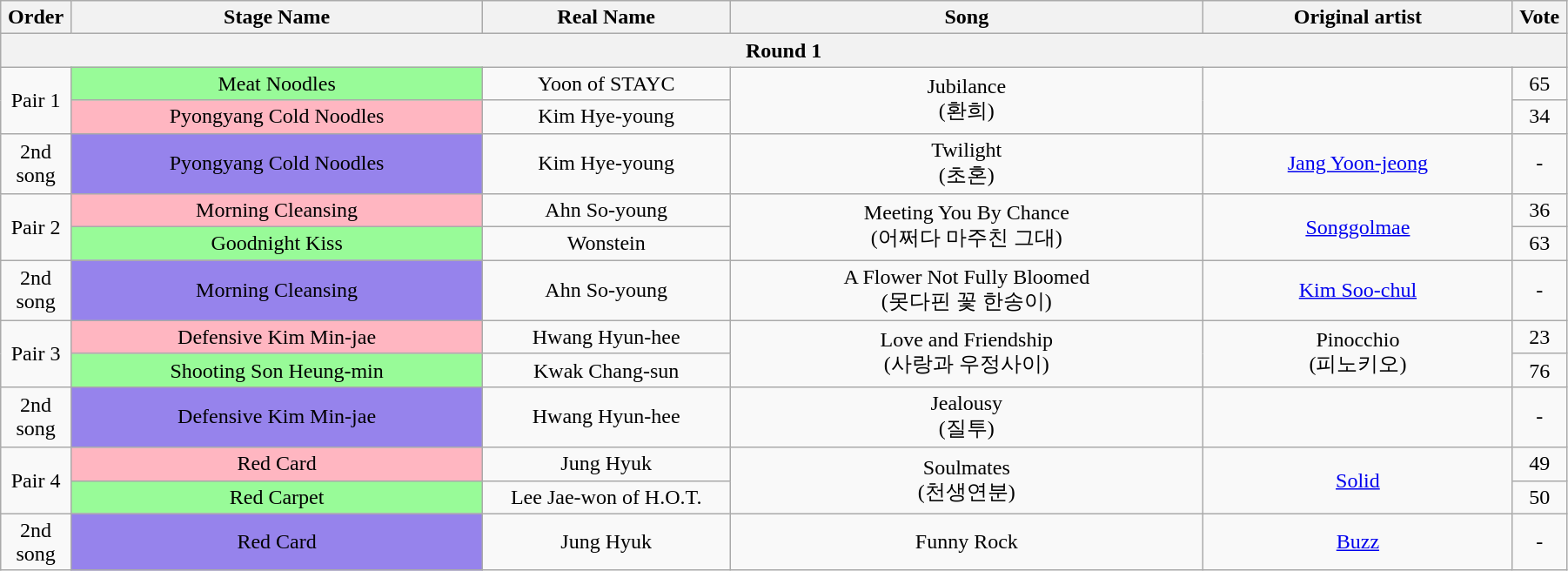<table class="wikitable" style="text-align:center; width:95%;">
<tr>
<th style="width:1%;">Order</th>
<th style="width:20%;">Stage Name</th>
<th style="width:12%;">Real Name</th>
<th style="width:23%;">Song</th>
<th style="width:15%;">Original artist</th>
<th style="width:1%;">Vote</th>
</tr>
<tr>
<th colspan=6>Round 1</th>
</tr>
<tr>
<td rowspan=2>Pair 1</td>
<td bgcolor="palegreen">Meat Noodles</td>
<td>Yoon of STAYC</td>
<td rowspan=2>Jubilance<br>(환희)</td>
<td rowspan=2></td>
<td>65</td>
</tr>
<tr>
<td bgcolor="lightpink">Pyongyang Cold Noodles</td>
<td>Kim Hye-young</td>
<td>34</td>
</tr>
<tr>
<td>2nd song</td>
<td bgcolor="#9683EC">Pyongyang Cold Noodles</td>
<td>Kim Hye-young</td>
<td>Twilight<br>(초혼)</td>
<td><a href='#'>Jang Yoon-jeong</a></td>
<td>-</td>
</tr>
<tr>
<td rowspan=2>Pair 2</td>
<td bgcolor="lightpink">Morning Cleansing</td>
<td>Ahn So-young</td>
<td rowspan=2>Meeting You By Chance<br>(어쩌다 마주친 그대)</td>
<td rowspan=2><a href='#'>Songgolmae</a></td>
<td>36</td>
</tr>
<tr>
<td bgcolor="palegreen">Goodnight Kiss</td>
<td>Wonstein</td>
<td>63</td>
</tr>
<tr>
<td>2nd song</td>
<td bgcolor="#9683EC">Morning Cleansing</td>
<td>Ahn So-young</td>
<td>A Flower Not Fully Bloomed<br>(못다핀 꽃 한송이)</td>
<td><a href='#'>Kim Soo-chul</a></td>
<td>-</td>
</tr>
<tr>
<td rowspan=2>Pair 3</td>
<td bgcolor="lightpink">Defensive Kim Min-jae</td>
<td>Hwang Hyun-hee</td>
<td rowspan=2>Love and Friendship<br>(사랑과 우정사이)</td>
<td rowspan=2>Pinocchio<br>(피노키오)</td>
<td>23</td>
</tr>
<tr>
<td bgcolor="palegreen">Shooting Son Heung-min</td>
<td>Kwak Chang-sun</td>
<td>76</td>
</tr>
<tr>
<td>2nd song</td>
<td bgcolor="#9683EC">Defensive Kim Min-jae</td>
<td>Hwang Hyun-hee</td>
<td>Jealousy<br>(질투)</td>
<td></td>
<td>-</td>
</tr>
<tr>
<td rowspan=2>Pair 4</td>
<td bgcolor="lightpink">Red Card</td>
<td>Jung Hyuk</td>
<td rowspan=2>Soulmates<br>(천생연분)</td>
<td rowspan=2><a href='#'>Solid</a></td>
<td>49</td>
</tr>
<tr>
<td bgcolor="palegreen">Red Carpet</td>
<td>Lee Jae-won of H.O.T.</td>
<td>50</td>
</tr>
<tr>
<td>2nd song</td>
<td bgcolor="#9683EC">Red Card</td>
<td>Jung Hyuk</td>
<td>Funny Rock</td>
<td><a href='#'>Buzz</a></td>
<td>-</td>
</tr>
</table>
